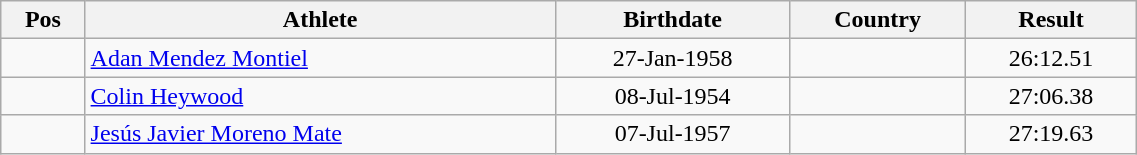<table class="wikitable"  style="text-align:center; width:60%;">
<tr>
<th>Pos</th>
<th>Athlete</th>
<th>Birthdate</th>
<th>Country</th>
<th>Result</th>
</tr>
<tr>
<td align=center></td>
<td align=left><a href='#'>Adan Mendez Montiel</a></td>
<td>27-Jan-1958</td>
<td align=left></td>
<td>26:12.51</td>
</tr>
<tr>
<td align=center></td>
<td align=left><a href='#'>Colin Heywood</a></td>
<td>08-Jul-1954</td>
<td align=left></td>
<td>27:06.38</td>
</tr>
<tr>
<td align=center></td>
<td align=left><a href='#'>Jesús Javier Moreno Mate</a></td>
<td>07-Jul-1957</td>
<td align=left></td>
<td>27:19.63</td>
</tr>
</table>
